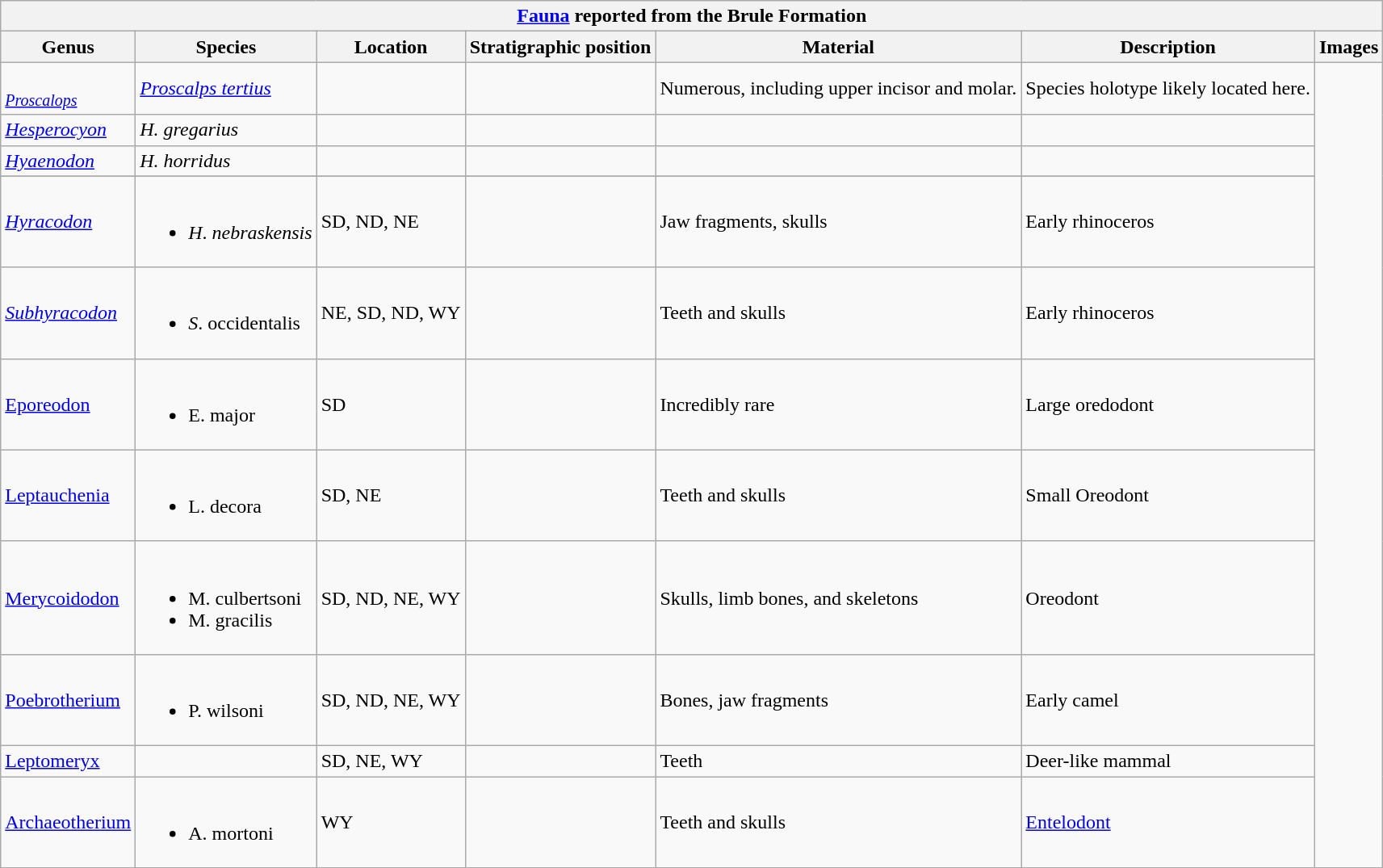<table class="wikitable" align="center" >
<tr>
<th colspan="7" align="center"><strong><a href='#'>Fauna</a> reported from the Brule Formation</strong></th>
</tr>
<tr>
<th>Genus</th>
<th>Species</th>
<th>Location</th>
<th>Stratigraphic position</th>
<th>Material</th>
<th>Description</th>
<th>Images</th>
</tr>
<tr>
<td><br><small><em><a href='#'>Proscalops</a></em></small></td>
<td><em><a href='#'>Proscalps tertius</a></em></td>
<td></td>
<td></td>
<td>Numerous, including upper incisor and molar.</td>
<td>Species holotype likely located here.</td>
<td rowspan="109"></td>
</tr>
<tr>
<td><em><a href='#'>Hesperocyon</a></em></td>
<td><em>H. gregarius</em></td>
<td></td>
<td></td>
<td></td>
<td></td>
</tr>
<tr>
<td><em><a href='#'>Hyaenodon</a></em></td>
<td><em>H. horridus</em></td>
<td></td>
<td></td>
<td></td>
<td></td>
</tr>
<tr>
</tr>
<tr>
<td><em><a href='#'>Hyracodon</a></em></td>
<td><br><ul><li><em>H</em>. <em>nebraskensis</em></li></ul></td>
<td>SD, ND, NE</td>
<td></td>
<td>Jaw fragments, skulls</td>
<td>Early rhinoceros</td>
</tr>
<tr>
<td><em><a href='#'>Subhyracodon</a></em></td>
<td><br><ul><li><em>S</em>. occidentalis<em></li></ul></td>
<td>NE, SD, ND, WY</td>
<td></td>
<td>Teeth and skulls</td>
<td>Early rhinoceros</td>
</tr>
<tr>
<td></em><a href='#'>Eporeodon</a><em></td>
<td><br><ul><li></em>E. major<em></li></ul></td>
<td>SD</td>
<td></td>
<td>Incredibly rare</td>
<td>Large oredodont</td>
</tr>
<tr>
<td></em><a href='#'>Leptauchenia</a><em></td>
<td><br><ul><li></em>L. decora<em></li></ul></td>
<td>SD, NE</td>
<td></td>
<td>Teeth and skulls</td>
<td>Small Oreodont</td>
</tr>
<tr>
<td></em><a href='#'>Merycoidodon</a><em></td>
<td><br><ul><li></em>M. culbertsoni<em></li><li></em>M. gracilis<em></li></ul></td>
<td>SD, ND, NE, WY</td>
<td></td>
<td>Skulls, limb bones, and skeletons</td>
<td>Oreodont</td>
</tr>
<tr>
<td></em><a href='#'>Poebrotherium</a><em></td>
<td><br><ul><li></em>P. wilsoni<em></li></ul></td>
<td>SD, ND, NE, WY</td>
<td></td>
<td>Bones, jaw fragments</td>
<td>Early camel</td>
</tr>
<tr>
<td></em><a href='#'>Leptomeryx</a><em></td>
<td></td>
<td>SD, NE, WY</td>
<td></td>
<td>Teeth</td>
<td>Deer-like mammal</td>
</tr>
<tr>
<td></em><a href='#'>Archaeotherium</a><em></td>
<td><br><ul><li></em>A. mortoni<em></li></ul></td>
<td>WY</td>
<td></td>
<td>Teeth and skulls</td>
<td><a href='#'>Entelodont</a></td>
</tr>
</table>
